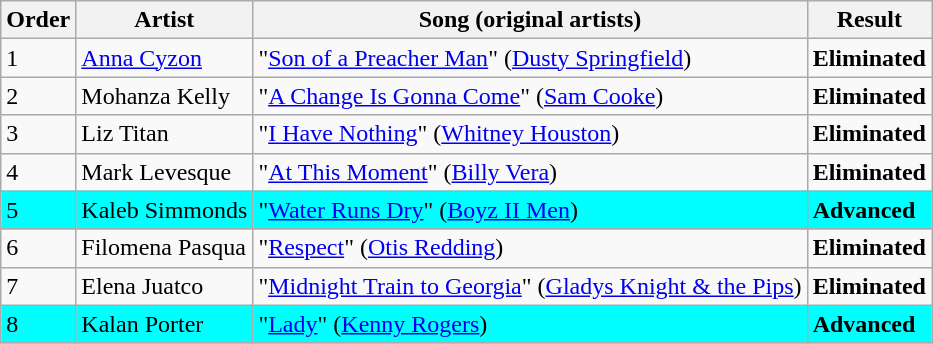<table class=wikitable>
<tr>
<th>Order</th>
<th>Artist</th>
<th>Song (original artists)</th>
<th>Result</th>
</tr>
<tr>
<td>1</td>
<td><a href='#'>Anna Cyzon</a></td>
<td>"<a href='#'>Son of a Preacher Man</a>" (<a href='#'>Dusty Springfield</a>)</td>
<td><strong>Eliminated</strong></td>
</tr>
<tr>
<td>2</td>
<td>Mohanza Kelly</td>
<td>"<a href='#'>A Change Is Gonna Come</a>" (<a href='#'>Sam Cooke</a>)</td>
<td><strong>Eliminated</strong></td>
</tr>
<tr>
<td>3</td>
<td>Liz Titan</td>
<td>"<a href='#'>I Have Nothing</a>" (<a href='#'>Whitney Houston</a>)</td>
<td><strong>Eliminated</strong></td>
</tr>
<tr>
<td>4</td>
<td>Mark Levesque</td>
<td>"<a href='#'>At This Moment</a>" (<a href='#'>Billy Vera</a>)</td>
<td><strong>Eliminated</strong></td>
</tr>
<tr style="background:cyan;">
<td>5</td>
<td>Kaleb Simmonds</td>
<td>"<a href='#'>Water Runs Dry</a>" (<a href='#'>Boyz II Men</a>)</td>
<td><strong>Advanced</strong></td>
</tr>
<tr>
<td>6</td>
<td>Filomena Pasqua</td>
<td>"<a href='#'>Respect</a>" (<a href='#'>Otis Redding</a>)</td>
<td><strong>Eliminated</strong></td>
</tr>
<tr>
<td>7</td>
<td>Elena Juatco</td>
<td>"<a href='#'>Midnight Train to Georgia</a>" (<a href='#'>Gladys Knight & the Pips</a>)</td>
<td><strong>Eliminated</strong></td>
</tr>
<tr style="background:cyan;">
<td>8</td>
<td>Kalan Porter</td>
<td>"<a href='#'>Lady</a>" (<a href='#'>Kenny Rogers</a>)</td>
<td><strong>Advanced</strong></td>
</tr>
</table>
